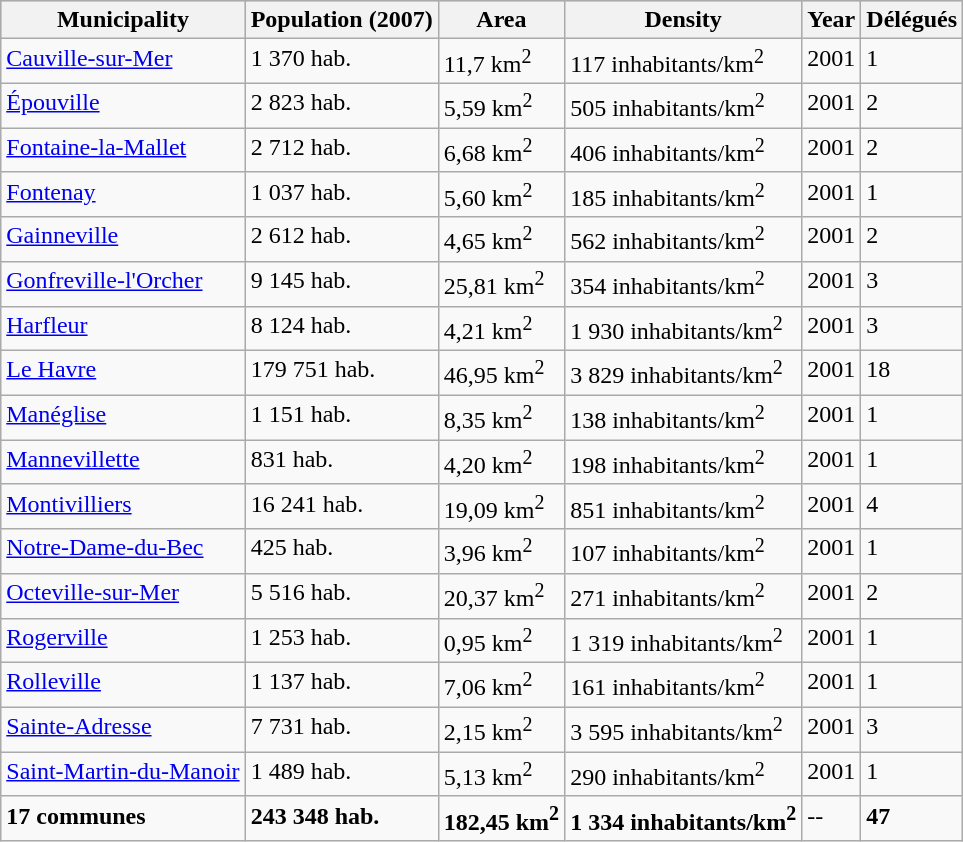<table class="wikitable sortable">
<tr align="center" bgcolor="#CCCCCC">
<th>Municipality</th>
<th>Population (2007)</th>
<th>Area</th>
<th>Density</th>
<th>Year</th>
<th>Délégués</th>
</tr>
<tr>
<td valign=top><a href='#'>Cauville-sur-Mer</a></td>
<td valign=top>1 370 hab.</td>
<td valign=top>11,7 km<sup>2</sup></td>
<td valign=top>117 inhabitants/km<sup>2</sup></td>
<td valign=top>2001</td>
<td valign=top>1</td>
</tr>
<tr>
<td valign=top><a href='#'>Épouville</a></td>
<td valign=top>2 823 hab.</td>
<td valign=top>5,59 km<sup>2</sup></td>
<td valign=top>505 inhabitants/km<sup>2</sup></td>
<td valign=top>2001</td>
<td valign=top>2</td>
</tr>
<tr>
<td valign=top><a href='#'>Fontaine-la-Mallet</a></td>
<td valign=top>2 712 hab.</td>
<td valign=top>6,68 km<sup>2</sup></td>
<td valign=top>406 inhabitants/km<sup>2</sup></td>
<td valign=top>2001</td>
<td valign=top>2</td>
</tr>
<tr>
<td valign=top><a href='#'>Fontenay</a></td>
<td valign=top>1 037 hab.</td>
<td valign=top>5,60 km<sup>2</sup></td>
<td valign=top>185 inhabitants/km<sup>2</sup></td>
<td valign=top>2001</td>
<td valign=top>1</td>
</tr>
<tr>
<td valign=top><a href='#'>Gainneville</a></td>
<td valign=top>2 612 hab.</td>
<td valign=top>4,65 km<sup>2</sup></td>
<td valign=top>562 inhabitants/km<sup>2</sup></td>
<td valign=top>2001</td>
<td valign=top>2</td>
</tr>
<tr>
<td valign=top><a href='#'>Gonfreville-l'Orcher</a></td>
<td valign=top>9 145 hab.</td>
<td valign=top>25,81 km<sup>2</sup></td>
<td valign=top>354 inhabitants/km<sup>2</sup></td>
<td valign=top>2001</td>
<td valign=top>3</td>
</tr>
<tr>
<td valign=top><a href='#'>Harfleur</a></td>
<td valign=top>8 124 hab.</td>
<td valign=top>4,21 km<sup>2</sup></td>
<td valign=top>1 930 inhabitants/km<sup>2</sup></td>
<td valign=top>2001</td>
<td valign=top>3</td>
</tr>
<tr>
<td valign=top><a href='#'>Le Havre</a></td>
<td valign=top>179 751 hab.</td>
<td valign=top>46,95 km<sup>2</sup></td>
<td valign=top>3 829 inhabitants/km<sup>2</sup></td>
<td valign=top>2001</td>
<td valign=top>18</td>
</tr>
<tr>
<td valign=top><a href='#'>Manéglise</a></td>
<td valign=top>1 151 hab.</td>
<td valign=top>8,35 km<sup>2</sup></td>
<td valign=top>138 inhabitants/km<sup>2</sup></td>
<td valign=top>2001</td>
<td valign=top>1</td>
</tr>
<tr>
<td valign=top><a href='#'>Mannevillette</a></td>
<td valign=top>831 hab.</td>
<td valign=top>4,20 km<sup>2</sup></td>
<td valign=top>198 inhabitants/km<sup>2</sup></td>
<td valign=top>2001</td>
<td valign=top>1</td>
</tr>
<tr>
<td valign=top><a href='#'>Montivilliers</a></td>
<td valign=top>16 241 hab.</td>
<td valign=top>19,09 km<sup>2</sup></td>
<td valign=top>851 inhabitants/km<sup>2</sup></td>
<td valign=top>2001</td>
<td valign=top>4</td>
</tr>
<tr>
<td valign=top><a href='#'>Notre-Dame-du-Bec</a></td>
<td valign=top>425 hab.</td>
<td valign=top>3,96 km<sup>2</sup></td>
<td valign=top>107 inhabitants/km<sup>2</sup></td>
<td valign=top>2001</td>
<td valign=top>1</td>
</tr>
<tr>
<td valign=top><a href='#'>Octeville-sur-Mer</a></td>
<td valign=top>5 516 hab.</td>
<td valign=top>20,37 km<sup>2</sup></td>
<td valign=top>271 inhabitants/km<sup>2</sup></td>
<td valign=top>2001</td>
<td valign=top>2</td>
</tr>
<tr>
<td valign=top><a href='#'>Rogerville</a></td>
<td valign=top>1 253 hab.</td>
<td valign=top>0,95 km<sup>2</sup></td>
<td valign=top>1 319 inhabitants/km<sup>2</sup></td>
<td valign=top>2001</td>
<td valign=top>1</td>
</tr>
<tr>
<td valign=top><a href='#'>Rolleville</a></td>
<td valign=top>1 137 hab.</td>
<td valign=top>7,06 km<sup>2</sup></td>
<td valign=top>161 inhabitants/km<sup>2</sup></td>
<td valign=top>2001</td>
<td valign=top>1</td>
</tr>
<tr>
<td valign=top><a href='#'>Sainte-Adresse</a></td>
<td valign=top>7 731 hab.</td>
<td valign=top>2,15 km<sup>2</sup></td>
<td valign=top>3 595 inhabitants/km<sup>2</sup></td>
<td valign=top>2001</td>
<td valign=top>3</td>
</tr>
<tr>
<td valign=top><a href='#'>Saint-Martin-du-Manoir</a></td>
<td valign=top>1 489 hab.</td>
<td valign=top>5,13 km<sup>2</sup></td>
<td valign=top>290 inhabitants/km<sup>2</sup></td>
<td valign=top>2001</td>
<td valign=top>1</td>
</tr>
<tr>
<td valign=top><strong>17 communes</strong></td>
<td valign=top><strong>243 348 hab.</strong></td>
<td valign=top><strong>182,45 km<sup>2</sup></strong></td>
<td valign=top><strong>1 334 inhabitants/km<sup>2</sup></strong></td>
<td valign=top>--</td>
<td valign=top><strong>47</strong></td>
</tr>
</table>
